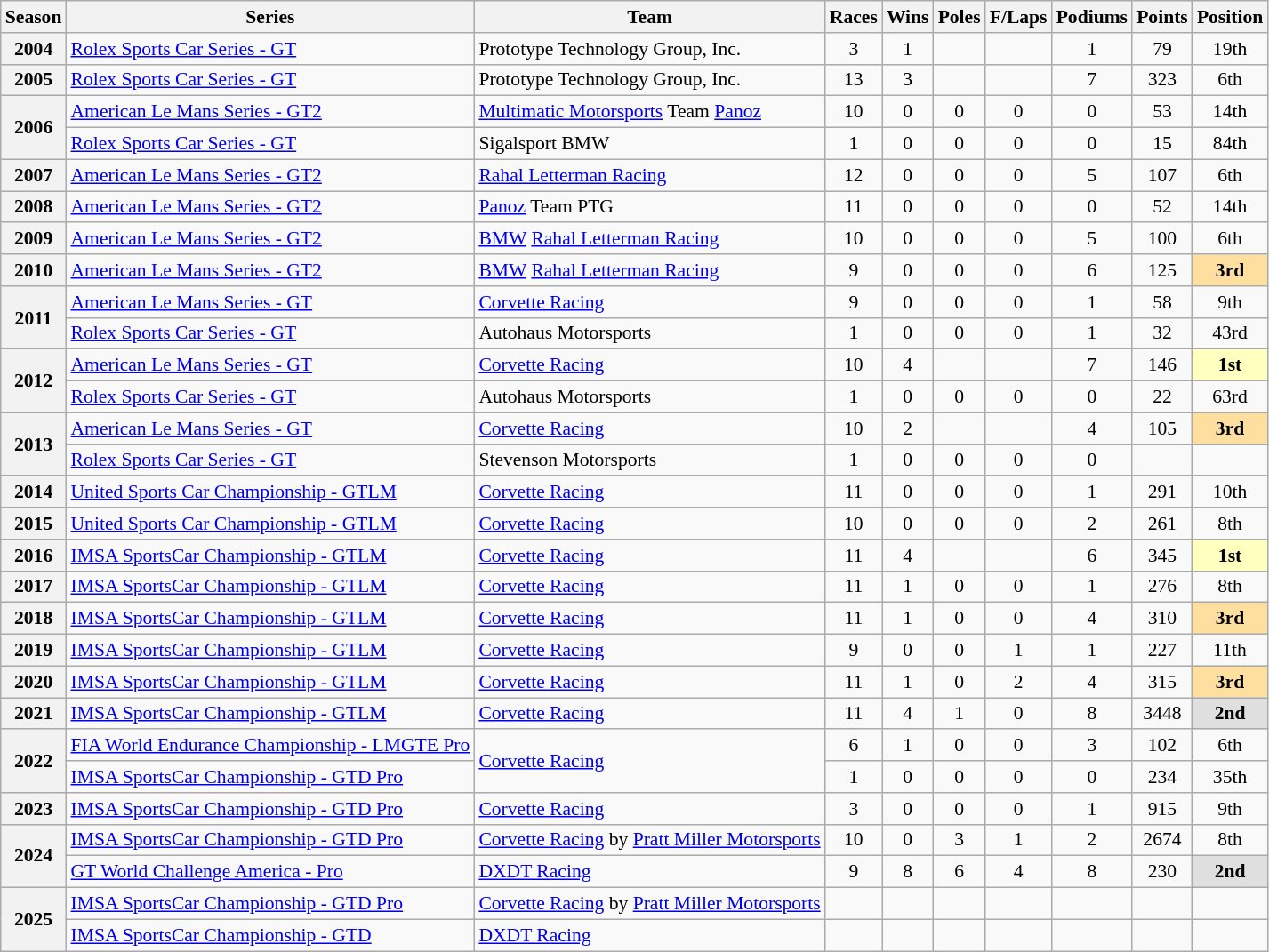<table class="wikitable" style="font-size: 90%; text-align:center">
<tr>
<th>Season</th>
<th>Series</th>
<th>Team</th>
<th>Races</th>
<th>Wins</th>
<th>Poles</th>
<th>F/Laps</th>
<th>Podiums</th>
<th>Points</th>
<th>Position</th>
</tr>
<tr>
<th>2004</th>
<td align=left><a href='#'>Rolex Sports Car Series - GT</a></td>
<td align=left>Prototype Technology Group, Inc.</td>
<td>3</td>
<td>1</td>
<td></td>
<td></td>
<td>1</td>
<td>79</td>
<td>19th</td>
</tr>
<tr>
<th>2005</th>
<td align=left><a href='#'>Rolex Sports Car Series - GT</a></td>
<td align=left>Prototype Technology Group, Inc.</td>
<td>13</td>
<td>3</td>
<td></td>
<td></td>
<td>7</td>
<td>323</td>
<td>6th</td>
</tr>
<tr>
<th rowspan="2">2006</th>
<td align=left><a href='#'>American Le Mans Series - GT2</a></td>
<td align=left><a href='#'>Multimatic Motorsports</a> Team <a href='#'>Panoz</a></td>
<td>10</td>
<td>0</td>
<td>0</td>
<td>0</td>
<td>0</td>
<td>53</td>
<td>14th</td>
</tr>
<tr>
<td align=left><a href='#'>Rolex Sports Car Series - GT</a></td>
<td align=left>Sigalsport BMW</td>
<td>1</td>
<td>0</td>
<td>0</td>
<td>0</td>
<td>0</td>
<td>15</td>
<td>84th</td>
</tr>
<tr>
<th>2007</th>
<td align=left><a href='#'>American Le Mans Series - GT2</a></td>
<td align=left><a href='#'>Rahal Letterman Racing</a></td>
<td>12</td>
<td>0</td>
<td>0</td>
<td>0</td>
<td>5</td>
<td>107</td>
<td>6th</td>
</tr>
<tr>
<th>2008</th>
<td align=left><a href='#'>American Le Mans Series - GT2</a></td>
<td align=left><a href='#'>Panoz</a> Team PTG</td>
<td>11</td>
<td>0</td>
<td>0</td>
<td>0</td>
<td>0</td>
<td>52</td>
<td>14th</td>
</tr>
<tr>
<th>2009</th>
<td align=left><a href='#'>American Le Mans Series - GT2</a></td>
<td align=left><a href='#'>BMW</a> <a href='#'>Rahal Letterman Racing</a></td>
<td>10</td>
<td>0</td>
<td>0</td>
<td>0</td>
<td>5</td>
<td>100</td>
<td>6th</td>
</tr>
<tr>
<th>2010</th>
<td align=left><a href='#'>American Le Mans Series - GT2</a></td>
<td align=left><a href='#'>BMW</a> <a href='#'>Rahal Letterman Racing</a></td>
<td>9</td>
<td>0</td>
<td>0</td>
<td>0</td>
<td>6</td>
<td>125</td>
<td style="background:#FFDF9F;"><strong>3rd</strong></td>
</tr>
<tr>
<th rowspan="2">2011</th>
<td align=left><a href='#'>American Le Mans Series - GT</a></td>
<td align=left><a href='#'>Corvette Racing</a></td>
<td>9</td>
<td>0</td>
<td>0</td>
<td>0</td>
<td>1</td>
<td>58</td>
<td>9th</td>
</tr>
<tr>
<td align=left><a href='#'>Rolex Sports Car Series - GT</a></td>
<td align=left>Autohaus Motorsports</td>
<td>1</td>
<td>0</td>
<td>0</td>
<td>0</td>
<td>1</td>
<td>32</td>
<td>43rd</td>
</tr>
<tr>
<th rowspan="2">2012</th>
<td align=left><a href='#'>American Le Mans Series - GT</a></td>
<td align=left><a href='#'>Corvette Racing</a></td>
<td>10</td>
<td>4</td>
<td></td>
<td></td>
<td>7</td>
<td>146</td>
<td style="background:#FFFFBF;"><strong>1st</strong></td>
</tr>
<tr>
<td align=left><a href='#'>Rolex Sports Car Series - GT</a></td>
<td align=left>Autohaus Motorsports</td>
<td>1</td>
<td>0</td>
<td>0</td>
<td>0</td>
<td>0</td>
<td>22</td>
<td>63rd</td>
</tr>
<tr>
<th rowspan="2">2013</th>
<td align=left><a href='#'>American Le Mans Series - GT</a></td>
<td align=left><a href='#'>Corvette Racing</a></td>
<td>10</td>
<td>2</td>
<td></td>
<td></td>
<td>4</td>
<td>105</td>
<td style="background:#FFDF9F;"><strong>3rd</strong></td>
</tr>
<tr>
<td align=left><a href='#'>Rolex Sports Car Series - GT</a></td>
<td align=left>Stevenson Motorsports</td>
<td>1</td>
<td>0</td>
<td>0</td>
<td>0</td>
<td>0</td>
<td></td>
<td></td>
</tr>
<tr>
<th>2014</th>
<td align=left><a href='#'>United Sports Car Championship - GTLM</a></td>
<td align=left><a href='#'>Corvette Racing</a></td>
<td>11</td>
<td>0</td>
<td>0</td>
<td>0</td>
<td>1</td>
<td>291</td>
<td>10th</td>
</tr>
<tr>
<th>2015</th>
<td align=left><a href='#'>United Sports Car Championship - GTLM</a></td>
<td align=left><a href='#'>Corvette Racing</a></td>
<td>10</td>
<td>0</td>
<td>0</td>
<td>0</td>
<td>2</td>
<td>261</td>
<td>8th</td>
</tr>
<tr>
<th>2016</th>
<td align=left><a href='#'>IMSA SportsCar Championship - GTLM</a></td>
<td align=left><a href='#'>Corvette Racing</a></td>
<td>11</td>
<td>4</td>
<td></td>
<td></td>
<td>6</td>
<td>345</td>
<td style="background:#FFFFBF;"><strong>1st</strong></td>
</tr>
<tr>
<th>2017</th>
<td align=left><a href='#'>IMSA SportsCar Championship - GTLM</a></td>
<td align=left><a href='#'>Corvette Racing</a></td>
<td>11</td>
<td>1</td>
<td>0</td>
<td>0</td>
<td>1</td>
<td>276</td>
<td>8th</td>
</tr>
<tr>
<th>2018</th>
<td align=left><a href='#'>IMSA SportsCar Championship - GTLM</a></td>
<td align=left><a href='#'>Corvette Racing</a></td>
<td>11</td>
<td>1</td>
<td>0</td>
<td>0</td>
<td>4</td>
<td>310</td>
<td style="background:#FFDF9F;"><strong>3rd</strong></td>
</tr>
<tr>
<th>2019</th>
<td align=left><a href='#'>IMSA SportsCar Championship - GTLM</a></td>
<td align=left><a href='#'>Corvette Racing</a></td>
<td>9</td>
<td>0</td>
<td>0</td>
<td>1</td>
<td>1</td>
<td>227</td>
<td>11th</td>
</tr>
<tr>
<th>2020</th>
<td align=left><a href='#'>IMSA SportsCar Championship - GTLM</a></td>
<td align=left><a href='#'>Corvette Racing</a></td>
<td>11</td>
<td>1</td>
<td>0</td>
<td>2</td>
<td>4</td>
<td>315</td>
<td style="background:#FFDF9F;"><strong>3rd</strong></td>
</tr>
<tr>
<th>2021</th>
<td align=left><a href='#'>IMSA SportsCar Championship - GTLM</a></td>
<td align=left><a href='#'>Corvette Racing</a></td>
<td>11</td>
<td>4</td>
<td>1</td>
<td>0</td>
<td>8</td>
<td>3448</td>
<td style="background:#DFDFDF;"><strong>2nd</strong></td>
</tr>
<tr>
<th rowspan="2">2022</th>
<td align=left><a href='#'>FIA World Endurance Championship - LMGTE Pro</a></td>
<td rowspan="2" align=left><a href='#'>Corvette Racing</a></td>
<td>6</td>
<td>1</td>
<td>0</td>
<td>0</td>
<td>3</td>
<td>102</td>
<td>6th</td>
</tr>
<tr>
<td align=left><a href='#'>IMSA SportsCar Championship - GTD Pro</a></td>
<td>1</td>
<td>0</td>
<td>0</td>
<td>0</td>
<td>0</td>
<td>234</td>
<td>35th</td>
</tr>
<tr>
<th>2023</th>
<td align=left><a href='#'>IMSA SportsCar Championship - GTD Pro</a></td>
<td align=left><a href='#'>Corvette Racing</a></td>
<td>3</td>
<td>0</td>
<td>0</td>
<td>0</td>
<td>1</td>
<td>915</td>
<td>9th</td>
</tr>
<tr>
<th rowspan="2">2024</th>
<td align=left><a href='#'>IMSA SportsCar Championship - GTD Pro</a></td>
<td align=left><a href='#'>Corvette Racing</a> by <a href='#'>Pratt Miller Motorsports</a></td>
<td>10</td>
<td>0</td>
<td>3</td>
<td>1</td>
<td>2</td>
<td>2674</td>
<td>8th</td>
</tr>
<tr>
<td align=left><a href='#'>GT World Challenge America - Pro</a></td>
<td align=left><a href='#'>DXDT Racing</a></td>
<td>9</td>
<td>8</td>
<td>6</td>
<td>4</td>
<td>8</td>
<td>230</td>
<td style="background:#DFDFDF;"><strong>2nd</strong></td>
</tr>
<tr>
<th rowspan="2">2025</th>
<td align=left><a href='#'>IMSA SportsCar Championship - GTD Pro</a></td>
<td align=left><a href='#'>Corvette Racing</a> by <a href='#'>Pratt Miller Motorsports</a></td>
<td></td>
<td></td>
<td></td>
<td></td>
<td></td>
<td></td>
<td></td>
</tr>
<tr>
<td align=left><a href='#'>IMSA SportsCar Championship - GTD</a></td>
<td align=left><a href='#'>DXDT Racing</a></td>
<td></td>
<td></td>
<td></td>
<td></td>
<td></td>
<td></td>
<td></td>
</tr>
</table>
